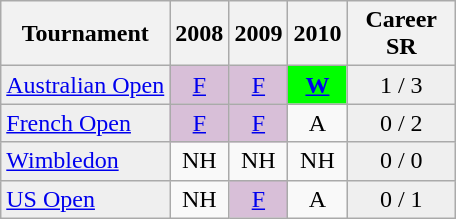<table class="wikitable" style="text-align:center;font-size:100%">
<tr>
<th>Tournament</th>
<th>2008</th>
<th>2009</th>
<th>2010</th>
<th style="width:65px;">Career SR</th>
</tr>
<tr>
<td style="background:#efefef; text-align:left;"><a href='#'>Australian Open</a></td>
<td style="text-align:center; background:thistle;"><a href='#'>F</a></td>
<td style="text-align:center; background:thistle;"><a href='#'>F</a></td>
<td style="text-align:center; background:lime;"><strong><a href='#'>W</a></strong></td>
<td style="text-align:center; background:#efefef;">1 / 3</td>
</tr>
<tr>
<td style="background:#efefef; text-align:left;"><a href='#'>French Open</a></td>
<td style="text-align:center; background:thistle;"><a href='#'>F</a></td>
<td style="text-align:center; background:thistle;"><a href='#'>F</a></td>
<td style="text-align:center;">A</td>
<td style="text-align:center; background:#efefef;">0 / 2</td>
</tr>
<tr>
<td style="background:#efefef; text-align:left;"><a href='#'>Wimbledon</a></td>
<td style="text-align:center;">NH</td>
<td style="text-align:center;">NH</td>
<td style="text-align:center;">NH</td>
<td style="text-align:center; background:#efefef;">0 / 0</td>
</tr>
<tr>
<td style="background:#efefef; text-align:left;"><a href='#'>US Open</a></td>
<td style="text-align:center;">NH</td>
<td style="text-align:center; background:thistle;"><a href='#'>F</a></td>
<td style="text-align:center;">A</td>
<td style="text-align:center; background:#efefef;">0 / 1</td>
</tr>
</table>
